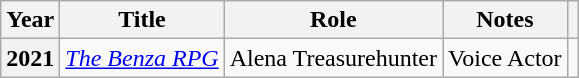<table class="wikitable plainrowheaders sortable" style="margin-right: 0;">
<tr>
<th>Year</th>
<th>Title</th>
<th>Role</th>
<th>Notes</th>
<th class="unsortable"></th>
</tr>
<tr>
<th scope="row">2021</th>
<td><em><a href='#'>The Benza RPG</a></em></td>
<td>Alena Treasurehunter</td>
<td>Voice Actor</td>
<td style="text-align:center;"></td>
</tr>
</table>
